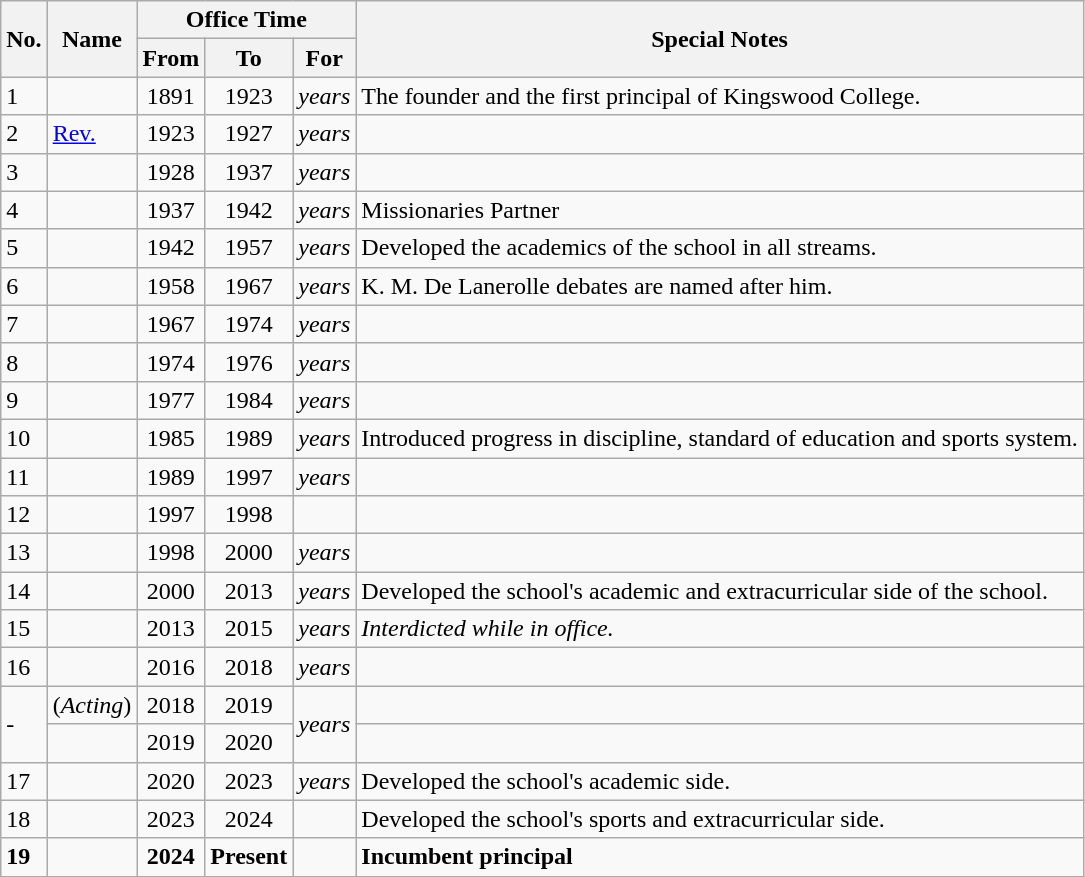<table class="wikitable sortable">
<tr>
<th rowspan="2">No.</th>
<th rowspan="2">Name</th>
<th colspan="3">Office Time</th>
<th rowspan="2">Special Notes</th>
</tr>
<tr>
<th>From</th>
<th>To</th>
<th>For</th>
</tr>
<tr>
<td align="left">1</td>
<td align="left"></td>
<td align="center">1891</td>
<td align="center">1923</td>
<td align="center"><em> years</em></td>
<td align="left">The founder and the first principal of Kingswood College.</td>
</tr>
<tr>
<td align="left">2</td>
<td><a href='#'>Rev.</a> </td>
<td align="center">1923</td>
<td align="center">1927</td>
<td align="center"><em> years</em></td>
<td align="left"></td>
</tr>
<tr>
<td align="left">3</td>
<td align="left"></td>
<td align="center">1928</td>
<td align="center">1937</td>
<td align="center"><em> years</em></td>
<td align="left"></td>
</tr>
<tr>
<td align="left">4</td>
<td align="left"></td>
<td align="center">1937</td>
<td align="center">1942</td>
<td align="center"><em> years</em></td>
<td align="left">Missionaries Partner</td>
</tr>
<tr>
<td align="left">5</td>
<td align="left"></td>
<td align="center">1942</td>
<td align="center">1957</td>
<td align="center"><em> years</em></td>
<td align="left">Developed the academics of the school in all streams.</td>
</tr>
<tr>
<td align="left">6</td>
<td align="left"></td>
<td align="center">1958</td>
<td align="center">1967</td>
<td align="center"><em> years</em></td>
<td align="left">K. M. De Lanerolle debates are named after him.</td>
</tr>
<tr>
<td align="left">7</td>
<td align="left"></td>
<td align="center">1967</td>
<td align="center">1974</td>
<td align="center"><em> years</em></td>
<td align="left"></td>
</tr>
<tr>
<td align="left">8</td>
<td align="left"></td>
<td align="center">1974</td>
<td align="center">1976</td>
<td align="center"><em> years</em></td>
<td align="left"></td>
</tr>
<tr>
<td align="left">9</td>
<td align="left"></td>
<td align="center">1977</td>
<td align="center">1984</td>
<td align="center"><em> years</em></td>
<td align="left"></td>
</tr>
<tr>
<td align="left">10</td>
<td align="left"></td>
<td align="center">1985</td>
<td align="center">1989</td>
<td align="center"><em> years</em></td>
<td align="left">Introduced progress in discipline, standard of education and sports system.</td>
</tr>
<tr>
<td align="left">11</td>
<td align="left"></td>
<td align="center">1989</td>
<td align="center">1997</td>
<td align="center"><em> years</em></td>
<td align="left"></td>
</tr>
<tr>
<td align="left">12</td>
<td align="left"></td>
<td align="center">1997</td>
<td align="center">1998</td>
<td align="center"><em></em></td>
<td align="left"></td>
</tr>
<tr>
<td align="left">13</td>
<td align="left"></td>
<td align="center">1998</td>
<td align="center">2000</td>
<td align="center"><em> years</em></td>
<td align="left"></td>
</tr>
<tr>
<td align="left">14</td>
<td align="left"></td>
<td align="center">2000</td>
<td align="center">2013</td>
<td align="center"><em> years</em></td>
<td align="left">Developed the school's academic and extracurricular side of the school.</td>
</tr>
<tr>
<td align="left">15</td>
<td align="left"></td>
<td align="center">2013</td>
<td align="center">2015</td>
<td align="center"><em> years</em></td>
<td align="left"><em>Interdicted while in office.</em></td>
</tr>
<tr>
<td align="left">16</td>
<td align="left"></td>
<td align="center">2016</td>
<td align="center">2018</td>
<td align="center"><em> years</em></td>
<td align="left"></td>
</tr>
<tr>
<td rowspan="2" align="left">-</td>
<td align="left"> (<em>Acting</em>)</td>
<td align="center">2018</td>
<td align="center">2019</td>
<td rowspan="2" align="center"><em> years</em></td>
<td align="left"></td>
</tr>
<tr>
<td align="left"></td>
<td align="center">2019</td>
<td align="center">2020</td>
<td align="left"></td>
</tr>
<tr>
<td align="left">17</td>
<td align="left"></td>
<td align="center">2020</td>
<td align="center">2023</td>
<td align="center"><em> years</em></td>
<td align="left">Developed the school's academic side.</td>
</tr>
<tr>
<td align="left">18</td>
<td align="left"></td>
<td align="center">2023</td>
<td align="center">2024</td>
<td align="center"><em></em></td>
<td>Developed the school's sports and extracurricular side.</td>
</tr>
<tr>
<td align="left"><strong>19</strong></td>
<td align="left"><strong></strong></td>
<td align="center"><strong>2024</strong></td>
<td align="center"><strong>Present</strong></td>
<td align="center"><strong></strong></td>
<td><strong>Incumbent principal</strong></td>
</tr>
</table>
